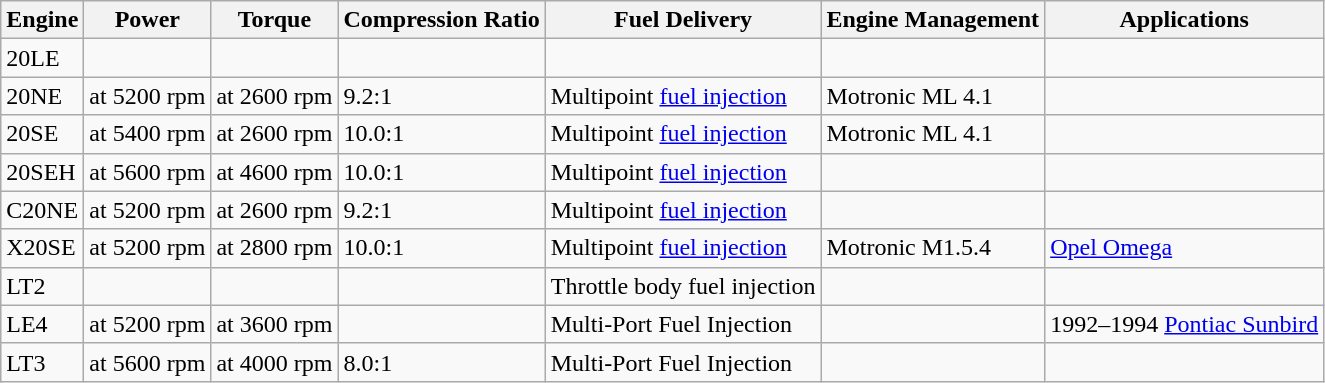<table class="wikitable">
<tr>
<th>Engine</th>
<th>Power</th>
<th>Torque</th>
<th>Compression Ratio</th>
<th>Fuel Delivery</th>
<th>Engine Management</th>
<th>Applications</th>
</tr>
<tr>
<td>20LE</td>
<td></td>
<td></td>
<td></td>
<td></td>
<td></td>
<td></td>
</tr>
<tr>
<td>20NE</td>
<td> at 5200 rpm</td>
<td> at 2600 rpm</td>
<td>9.2:1</td>
<td>Multipoint <a href='#'>fuel injection</a></td>
<td>Motronic ML 4.1</td>
<td></td>
</tr>
<tr>
<td>20SE</td>
<td> at 5400 rpm</td>
<td> at 2600 rpm</td>
<td>10.0:1</td>
<td>Multipoint <a href='#'>fuel injection</a></td>
<td>Motronic ML 4.1</td>
<td></td>
</tr>
<tr>
<td>20SEH</td>
<td> at 5600 rpm</td>
<td> at 4600 rpm</td>
<td>10.0:1</td>
<td>Multipoint <a href='#'>fuel injection</a></td>
<td></td>
<td></td>
</tr>
<tr>
<td>C20NE</td>
<td> at 5200 rpm</td>
<td> at 2600 rpm</td>
<td>9.2:1</td>
<td>Multipoint <a href='#'>fuel injection</a></td>
<td></td>
<td></td>
</tr>
<tr>
<td>X20SE</td>
<td> at 5200 rpm</td>
<td> at 2800 rpm</td>
<td>10.0:1</td>
<td>Multipoint <a href='#'>fuel injection</a></td>
<td>Motronic M1.5.4</td>
<td><a href='#'>Opel Omega</a></td>
</tr>
<tr>
<td>LT2</td>
<td></td>
<td></td>
<td></td>
<td>Throttle body fuel injection</td>
<td></td>
<td></td>
</tr>
<tr>
<td>LE4</td>
<td> at 5200 rpm</td>
<td> at 3600 rpm</td>
<td></td>
<td>Multi-Port Fuel Injection</td>
<td></td>
<td>1992–1994 <a href='#'>Pontiac Sunbird</a></td>
</tr>
<tr>
<td>LT3</td>
<td> at 5600 rpm</td>
<td> at 4000 rpm</td>
<td>8.0:1</td>
<td>Multi-Port Fuel Injection</td>
<td></td>
<td></td>
</tr>
</table>
